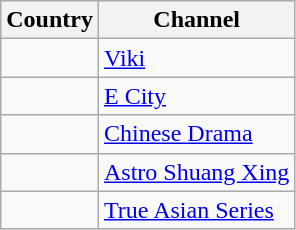<table class=wikitable>
<tr>
<th>Country</th>
<th>Channel</th>
</tr>
<tr>
<td></td>
<td><a href='#'>Viki</a></td>
</tr>
<tr>
<td></td>
<td><a href='#'>E City</a></td>
</tr>
<tr>
<td></td>
<td><a href='#'>Chinese Drama</a></td>
</tr>
<tr>
<td></td>
<td><a href='#'>Astro Shuang Xing</a></td>
</tr>
<tr>
<td></td>
<td><a href='#'>True Asian Series</a></td>
</tr>
</table>
